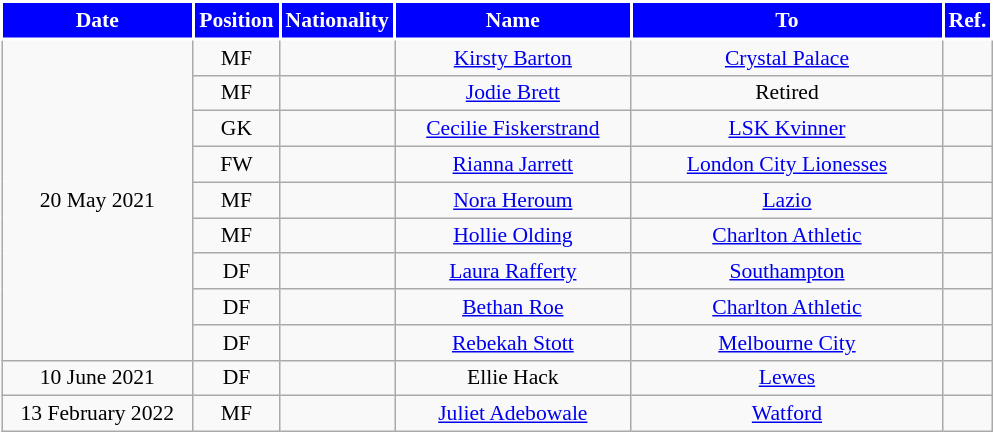<table class="wikitable" style="text-align:center; font-size:90%; ">
<tr>
<th style="background:#0000FF;color:white;border:2px solid #ffffff; width:120px;">Date</th>
<th style="background:#0000FF;color:white;border:2px solid #ffffff; width:50px;">Position</th>
<th style="background:#0000FF;color:white;border:2px solid #ffffff; width:50px;">Nationality</th>
<th style="background:#0000FF;color:white;border:2px solid #ffffff; width:150px;">Name</th>
<th style="background:#0000FF;color:white;border:2px solid #ffffff; width:200px;">To</th>
<th style="background:#0000FF;color:white;border:2px solid #ffffff; width:25px;">Ref.</th>
</tr>
<tr>
<td rowspan="9">20 May 2021</td>
<td>MF</td>
<td></td>
<td><a href='#'>Kirsty Barton</a></td>
<td> <a href='#'>Crystal Palace</a></td>
<td></td>
</tr>
<tr>
<td>MF</td>
<td></td>
<td><a href='#'>Jodie Brett</a></td>
<td>Retired</td>
<td></td>
</tr>
<tr>
<td>GK</td>
<td></td>
<td><a href='#'>Cecilie Fiskerstrand</a></td>
<td> <a href='#'>LSK Kvinner</a></td>
<td></td>
</tr>
<tr>
<td>FW</td>
<td></td>
<td><a href='#'>Rianna Jarrett</a></td>
<td> <a href='#'>London City Lionesses</a></td>
<td></td>
</tr>
<tr>
<td>MF</td>
<td></td>
<td><a href='#'>Nora Heroum</a></td>
<td> <a href='#'>Lazio</a></td>
<td></td>
</tr>
<tr>
<td>MF</td>
<td></td>
<td><a href='#'>Hollie Olding</a></td>
<td> <a href='#'>Charlton Athletic</a></td>
<td></td>
</tr>
<tr>
<td>DF</td>
<td></td>
<td><a href='#'>Laura Rafferty</a></td>
<td> <a href='#'>Southampton</a></td>
<td></td>
</tr>
<tr>
<td>DF</td>
<td></td>
<td><a href='#'>Bethan Roe</a></td>
<td> <a href='#'>Charlton Athletic</a></td>
<td></td>
</tr>
<tr>
<td>DF</td>
<td></td>
<td><a href='#'>Rebekah Stott</a></td>
<td> <a href='#'>Melbourne City</a></td>
<td></td>
</tr>
<tr>
<td>10 June 2021</td>
<td>DF</td>
<td></td>
<td>Ellie Hack</td>
<td> <a href='#'>Lewes</a></td>
<td></td>
</tr>
<tr>
<td>13 February 2022</td>
<td>MF</td>
<td></td>
<td><a href='#'>Juliet Adebowale</a></td>
<td> <a href='#'>Watford</a></td>
<td></td>
</tr>
</table>
